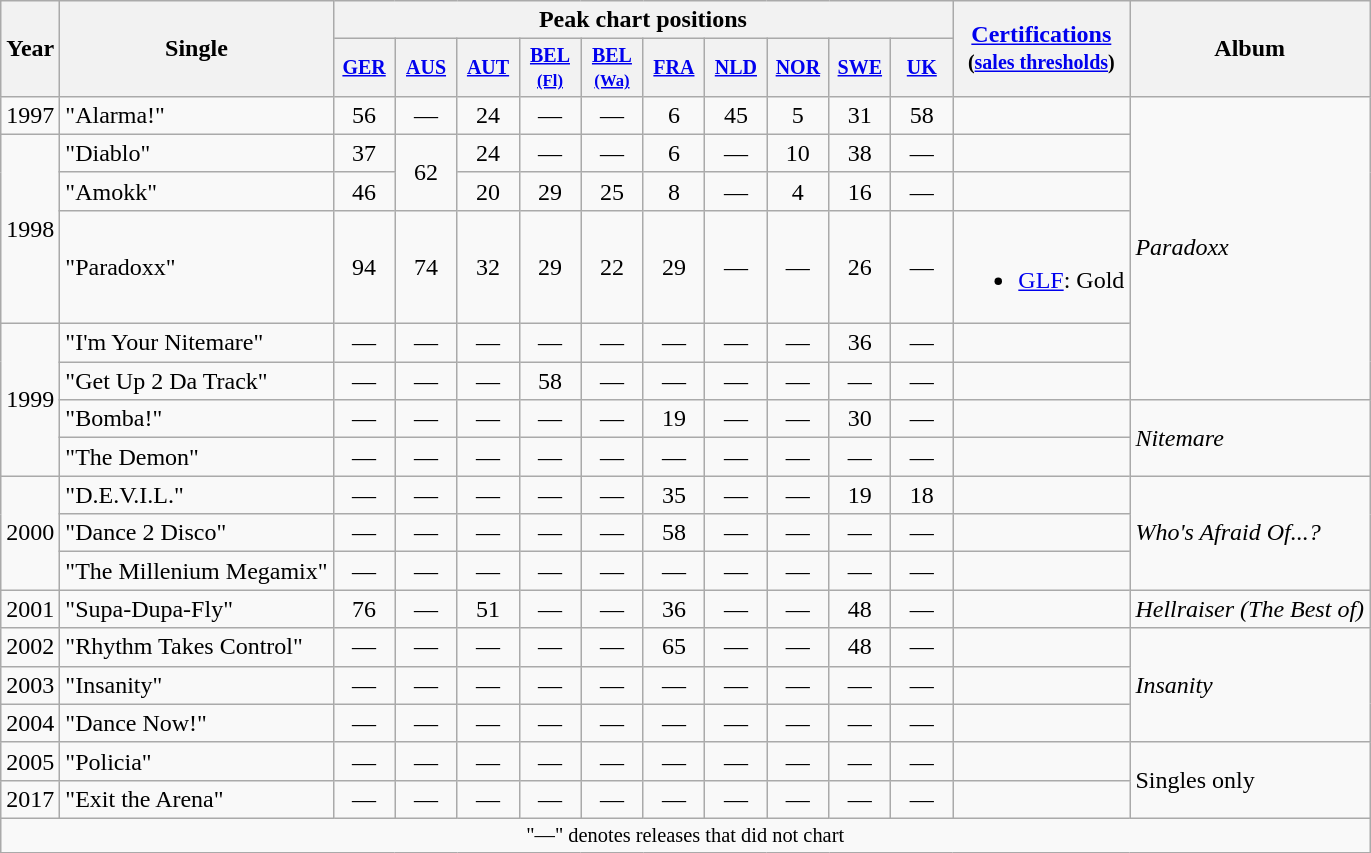<table class="wikitable" style="text-align:center;">
<tr>
<th rowspan="2">Year</th>
<th rowspan="2">Single</th>
<th colspan="10">Peak chart positions</th>
<th rowspan="2"><a href='#'>Certifications</a><br><small>(<a href='#'>sales thresholds</a>)</small></th>
<th rowspan="2">Album</th>
</tr>
<tr style="font-size:smaller;">
<th width="35"><a href='#'>GER</a><br></th>
<th width="35"><a href='#'>AUS</a><br></th>
<th width="35"><a href='#'>AUT</a><br></th>
<th width="35"><a href='#'>BEL<br><small>(Fl)</small></a><br></th>
<th width="35"><a href='#'>BEL<br><small>(Wa)</small></a><br></th>
<th width="35"><a href='#'>FRA</a><br></th>
<th width="35"><a href='#'>NLD</a><br></th>
<th width="35"><a href='#'>NOR</a><br></th>
<th width="35"><a href='#'>SWE</a><br></th>
<th width="35"><a href='#'>UK</a><br></th>
</tr>
<tr>
<td>1997</td>
<td align="left">"Alarma!"</td>
<td>56</td>
<td>—</td>
<td>24</td>
<td>—</td>
<td>—</td>
<td>6</td>
<td>45</td>
<td>5</td>
<td>31</td>
<td>58</td>
<td></td>
<td align="left" rowspan="6"><em>Paradoxx</em></td>
</tr>
<tr>
<td rowspan="3">1998</td>
<td align="left">"Diablo"</td>
<td>37</td>
<td rowspan="2">62</td>
<td>24</td>
<td>—</td>
<td>—</td>
<td>6</td>
<td>—</td>
<td>10</td>
<td>38</td>
<td>—</td>
<td></td>
</tr>
<tr>
<td align="left">"Amokk"</td>
<td>46</td>
<td>20</td>
<td>29</td>
<td>25</td>
<td>8</td>
<td>—</td>
<td>4</td>
<td>16</td>
<td>—</td>
<td></td>
</tr>
<tr>
<td align="left">"Paradoxx"</td>
<td>94</td>
<td>74</td>
<td>32</td>
<td>29</td>
<td>22</td>
<td>29</td>
<td>—</td>
<td>—</td>
<td>26</td>
<td>—</td>
<td><br><ul><li><a href='#'>GLF</a>: Gold</li></ul></td>
</tr>
<tr>
<td rowspan="4">1999</td>
<td align="left">"I'm Your Nitemare"</td>
<td>—</td>
<td>—</td>
<td>—</td>
<td>—</td>
<td>—</td>
<td>—</td>
<td>—</td>
<td>—</td>
<td>36</td>
<td>—</td>
<td></td>
</tr>
<tr>
<td align="left">"Get Up 2 Da Track"</td>
<td>—</td>
<td>—</td>
<td>—</td>
<td>58</td>
<td>—</td>
<td>—</td>
<td>—</td>
<td>—</td>
<td>—</td>
<td>—</td>
<td></td>
</tr>
<tr>
<td align="left">"Bomba!"</td>
<td>—</td>
<td>—</td>
<td>—</td>
<td>—</td>
<td>—</td>
<td>19</td>
<td>—</td>
<td>—</td>
<td>30</td>
<td>—</td>
<td></td>
<td align="left" rowspan="2"><em>Nitemare</em></td>
</tr>
<tr>
<td align="left">"The Demon"</td>
<td>—</td>
<td>—</td>
<td>—</td>
<td>—</td>
<td>—</td>
<td>—</td>
<td>—</td>
<td>—</td>
<td>—</td>
<td>—</td>
<td></td>
</tr>
<tr>
<td rowspan="3">2000</td>
<td align="left">"D.E.V.I.L."</td>
<td>—</td>
<td>—</td>
<td>—</td>
<td>—</td>
<td>—</td>
<td>35</td>
<td>—</td>
<td>—</td>
<td>19</td>
<td>18</td>
<td></td>
<td align="left" rowspan="3"><em>Who's Afraid Of...?</em></td>
</tr>
<tr>
<td align="left">"Dance 2 Disco"</td>
<td>—</td>
<td>—</td>
<td>—</td>
<td>—</td>
<td>—</td>
<td>58</td>
<td>—</td>
<td>—</td>
<td>—</td>
<td>—</td>
<td></td>
</tr>
<tr>
<td align="left">"The Millenium Megamix"</td>
<td>—</td>
<td>—</td>
<td>—</td>
<td>—</td>
<td>—</td>
<td>—</td>
<td>—</td>
<td>—</td>
<td>—</td>
<td>—</td>
<td></td>
</tr>
<tr>
<td>2001</td>
<td align="left">"Supa-Dupa-Fly"</td>
<td>76</td>
<td>—</td>
<td>51</td>
<td>—</td>
<td>—</td>
<td>36</td>
<td>—</td>
<td>—</td>
<td>48</td>
<td>—</td>
<td></td>
<td align="left"><em>Hellraiser (The Best of)</em></td>
</tr>
<tr>
<td>2002</td>
<td align="left">"Rhythm Takes Control"</td>
<td>—</td>
<td>—</td>
<td>—</td>
<td>—</td>
<td>—</td>
<td>65</td>
<td>—</td>
<td>—</td>
<td>48</td>
<td>—</td>
<td></td>
<td align="left" rowspan="3"><em>Insanity</em></td>
</tr>
<tr>
<td>2003</td>
<td align="left">"Insanity"</td>
<td>—</td>
<td>—</td>
<td>—</td>
<td>—</td>
<td>—</td>
<td>—</td>
<td>—</td>
<td>—</td>
<td>—</td>
<td>—</td>
<td></td>
</tr>
<tr>
<td>2004</td>
<td align="left">"Dance Now!"</td>
<td>—</td>
<td>—</td>
<td>—</td>
<td>—</td>
<td>—</td>
<td>—</td>
<td>—</td>
<td>—</td>
<td>—</td>
<td>—</td>
<td></td>
</tr>
<tr>
<td>2005</td>
<td align="left">"Policia"</td>
<td>—</td>
<td>—</td>
<td>—</td>
<td>—</td>
<td>—</td>
<td>—</td>
<td>—</td>
<td>—</td>
<td>—</td>
<td>—</td>
<td></td>
<td align="left" rowspan="2">Singles only</td>
</tr>
<tr>
<td>2017</td>
<td align="left">"Exit the Arena"</td>
<td>—</td>
<td>—</td>
<td>—</td>
<td>—</td>
<td>—</td>
<td>—</td>
<td>—</td>
<td>—</td>
<td>—</td>
<td>—</td>
<td></td>
</tr>
<tr>
<td colspan="15" style="font-size:85%">"—" denotes releases that did not chart</td>
</tr>
</table>
